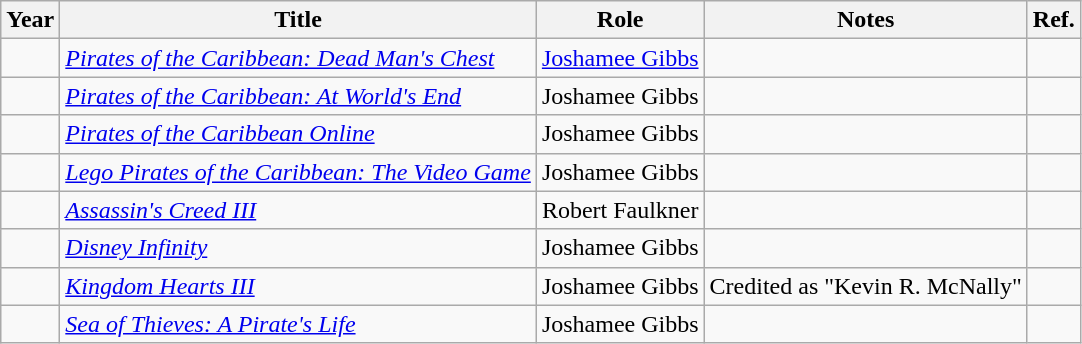<table class="wikitable">
<tr>
<th>Year</th>
<th>Title</th>
<th>Role</th>
<th>Notes</th>
<th>Ref.</th>
</tr>
<tr>
<td></td>
<td><em><a href='#'>Pirates of the Caribbean: Dead Man's Chest</a></em></td>
<td><a href='#'>Joshamee Gibbs</a></td>
<td></td>
<td></td>
</tr>
<tr>
<td></td>
<td><em><a href='#'>Pirates of the Caribbean: At World's End</a></em></td>
<td>Joshamee Gibbs</td>
<td></td>
<td></td>
</tr>
<tr>
<td></td>
<td><em><a href='#'>Pirates of the Caribbean Online</a></em></td>
<td>Joshamee Gibbs</td>
<td></td>
<td></td>
</tr>
<tr>
<td></td>
<td><em><a href='#'>Lego Pirates of the Caribbean: The Video Game</a></em></td>
<td>Joshamee Gibbs</td>
<td></td>
<td></td>
</tr>
<tr>
<td></td>
<td><em><a href='#'>Assassin's Creed III</a></em></td>
<td>Robert Faulkner</td>
<td></td>
<td></td>
</tr>
<tr>
<td></td>
<td><em><a href='#'>Disney Infinity</a></em></td>
<td>Joshamee Gibbs</td>
<td></td>
<td></td>
</tr>
<tr>
<td></td>
<td><em><a href='#'>Kingdom Hearts III</a></em></td>
<td>Joshamee Gibbs</td>
<td>Credited as "Kevin R. McNally"</td>
<td></td>
</tr>
<tr>
<td></td>
<td><em><a href='#'>Sea of Thieves: A Pirate's Life</a></em></td>
<td>Joshamee Gibbs</td>
<td></td>
<td></td>
</tr>
</table>
